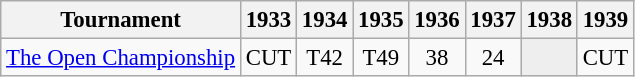<table class="wikitable" style="font-size:95%;text-align:center;">
<tr>
<th>Tournament</th>
<th>1933</th>
<th>1934</th>
<th>1935</th>
<th>1936</th>
<th>1937</th>
<th>1938</th>
<th>1939</th>
</tr>
<tr>
<td align=left><a href='#'>The Open Championship</a></td>
<td>CUT</td>
<td>T42</td>
<td>T49</td>
<td>38</td>
<td>24</td>
<td style="background:#eeeeee;"></td>
<td>CUT</td>
</tr>
</table>
